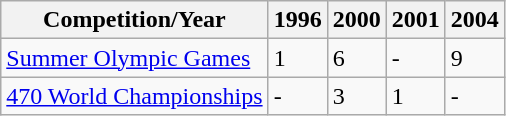<table class="wikitable">
<tr>
<th>Competition/Year</th>
<th>1996</th>
<th>2000</th>
<th>2001</th>
<th>2004</th>
</tr>
<tr>
<td><a href='#'>Summer Olympic Games</a></td>
<td>1</td>
<td>6</td>
<td>-</td>
<td>9</td>
</tr>
<tr>
<td><a href='#'>470 World Championships</a></td>
<td>-</td>
<td>3</td>
<td>1</td>
<td>-</td>
</tr>
</table>
